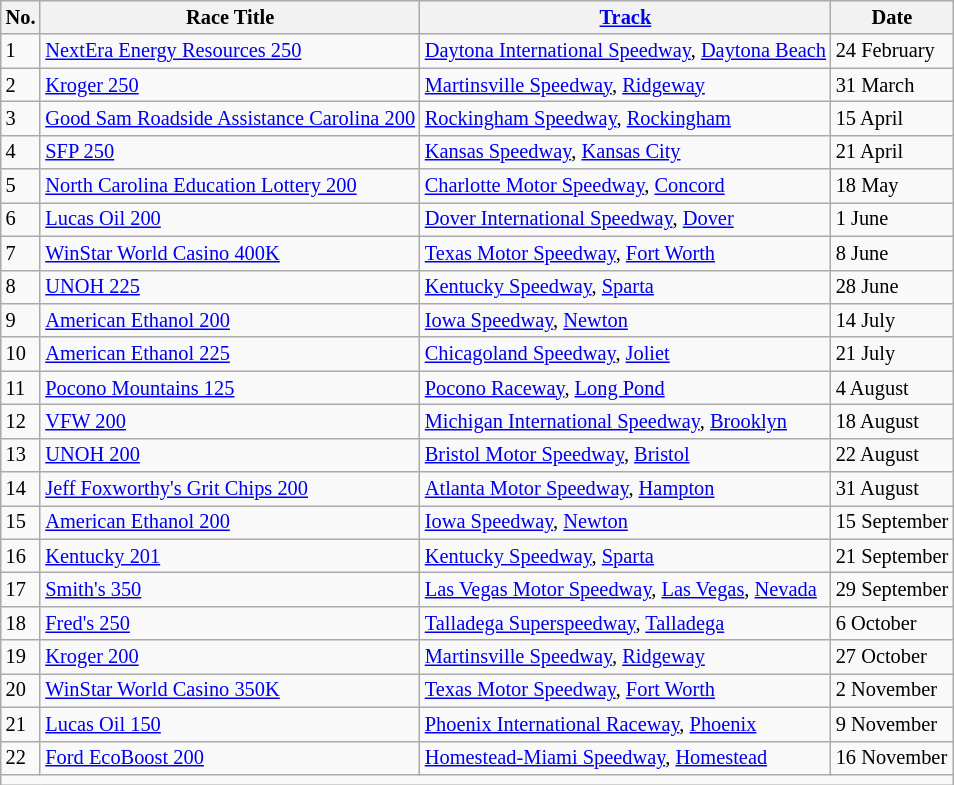<table class="wikitable" style="font-size:85%;">
<tr>
<th>No.</th>
<th>Race Title</th>
<th><a href='#'>Track</a></th>
<th>Date</th>
</tr>
<tr>
<td>1</td>
<td><a href='#'>NextEra Energy Resources 250</a></td>
<td><a href='#'>Daytona International Speedway</a>, <a href='#'>Daytona Beach</a></td>
<td>24 February</td>
</tr>
<tr>
<td>2</td>
<td><a href='#'>Kroger 250</a></td>
<td><a href='#'>Martinsville Speedway</a>, <a href='#'>Ridgeway</a></td>
<td>31 March</td>
</tr>
<tr>
<td>3</td>
<td><a href='#'>Good Sam Roadside Assistance Carolina 200</a></td>
<td><a href='#'>Rockingham Speedway</a>, <a href='#'>Rockingham</a></td>
<td>15 April</td>
</tr>
<tr>
<td>4</td>
<td><a href='#'>SFP 250</a></td>
<td><a href='#'>Kansas Speedway</a>, <a href='#'>Kansas City</a></td>
<td>21 April</td>
</tr>
<tr>
<td>5</td>
<td><a href='#'>North Carolina Education Lottery 200</a></td>
<td><a href='#'>Charlotte Motor Speedway</a>, <a href='#'>Concord</a></td>
<td>18 May</td>
</tr>
<tr>
<td>6</td>
<td><a href='#'>Lucas Oil 200</a></td>
<td><a href='#'>Dover International Speedway</a>, <a href='#'>Dover</a></td>
<td>1 June</td>
</tr>
<tr>
<td>7</td>
<td><a href='#'>WinStar World Casino 400K</a></td>
<td><a href='#'>Texas Motor Speedway</a>, <a href='#'>Fort Worth</a></td>
<td>8 June</td>
</tr>
<tr>
<td>8</td>
<td><a href='#'>UNOH 225</a></td>
<td><a href='#'>Kentucky Speedway</a>, <a href='#'>Sparta</a></td>
<td>28 June</td>
</tr>
<tr>
<td>9</td>
<td><a href='#'>American Ethanol 200</a></td>
<td><a href='#'>Iowa Speedway</a>, <a href='#'>Newton</a></td>
<td>14 July</td>
</tr>
<tr>
<td>10</td>
<td><a href='#'>American Ethanol 225</a></td>
<td><a href='#'>Chicagoland Speedway</a>, <a href='#'>Joliet</a></td>
<td>21 July</td>
</tr>
<tr>
<td>11</td>
<td><a href='#'>Pocono Mountains 125</a></td>
<td><a href='#'>Pocono Raceway</a>, <a href='#'>Long Pond</a></td>
<td>4 August</td>
</tr>
<tr>
<td>12</td>
<td><a href='#'>VFW 200</a></td>
<td><a href='#'>Michigan International Speedway</a>, <a href='#'>Brooklyn</a></td>
<td>18 August</td>
</tr>
<tr>
<td>13</td>
<td><a href='#'>UNOH 200</a></td>
<td><a href='#'>Bristol Motor Speedway</a>, <a href='#'>Bristol</a></td>
<td>22 August</td>
</tr>
<tr>
<td>14</td>
<td><a href='#'>Jeff Foxworthy's Grit Chips 200</a></td>
<td><a href='#'>Atlanta Motor Speedway</a>, <a href='#'>Hampton</a></td>
<td>31 August</td>
</tr>
<tr>
<td>15</td>
<td><a href='#'>American Ethanol 200</a></td>
<td><a href='#'>Iowa Speedway</a>, <a href='#'>Newton</a></td>
<td>15 September</td>
</tr>
<tr>
<td>16</td>
<td><a href='#'>Kentucky 201</a></td>
<td><a href='#'>Kentucky Speedway</a>, <a href='#'>Sparta</a></td>
<td>21 September</td>
</tr>
<tr>
<td>17</td>
<td><a href='#'>Smith's 350</a></td>
<td><a href='#'>Las Vegas Motor Speedway</a>, <a href='#'>Las Vegas</a>, <a href='#'>Nevada</a></td>
<td>29 September</td>
</tr>
<tr>
<td>18</td>
<td><a href='#'>Fred's 250</a></td>
<td><a href='#'>Talladega Superspeedway</a>, <a href='#'>Talladega</a></td>
<td>6 October</td>
</tr>
<tr>
<td>19</td>
<td><a href='#'>Kroger 200</a></td>
<td><a href='#'>Martinsville Speedway</a>, <a href='#'>Ridgeway</a></td>
<td>27 October</td>
</tr>
<tr>
<td>20</td>
<td><a href='#'>WinStar World Casino 350K</a></td>
<td><a href='#'>Texas Motor Speedway</a>, <a href='#'>Fort Worth</a></td>
<td>2 November</td>
</tr>
<tr>
<td>21</td>
<td><a href='#'>Lucas Oil 150</a></td>
<td><a href='#'>Phoenix International Raceway</a>, <a href='#'>Phoenix</a></td>
<td>9 November</td>
</tr>
<tr>
<td>22</td>
<td><a href='#'>Ford EcoBoost 200</a></td>
<td><a href='#'>Homestead-Miami Speedway</a>, <a href='#'>Homestead</a></td>
<td>16 November</td>
</tr>
<tr>
<td colspan="9"></td>
</tr>
</table>
